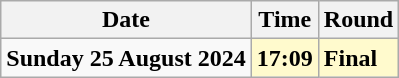<table class="wikitable">
<tr>
<th>Date</th>
<th>Time</th>
<th>Round</th>
</tr>
<tr>
<td><strong>Sunday 25 August 2024</strong></td>
<td style=background:lemonchiffon><strong>17:09</strong></td>
<td style=background:lemonchiffon><strong>Final</strong></td>
</tr>
</table>
